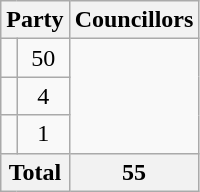<table class="wikitable">
<tr>
<th colspan=2>Party</th>
<th>Councillors</th>
</tr>
<tr>
<td></td>
<td align=center>50</td>
</tr>
<tr>
<td></td>
<td align=center>4</td>
</tr>
<tr>
<td></td>
<td align=center>1</td>
</tr>
<tr>
<th colspan=2>Total</th>
<th>55</th>
</tr>
</table>
